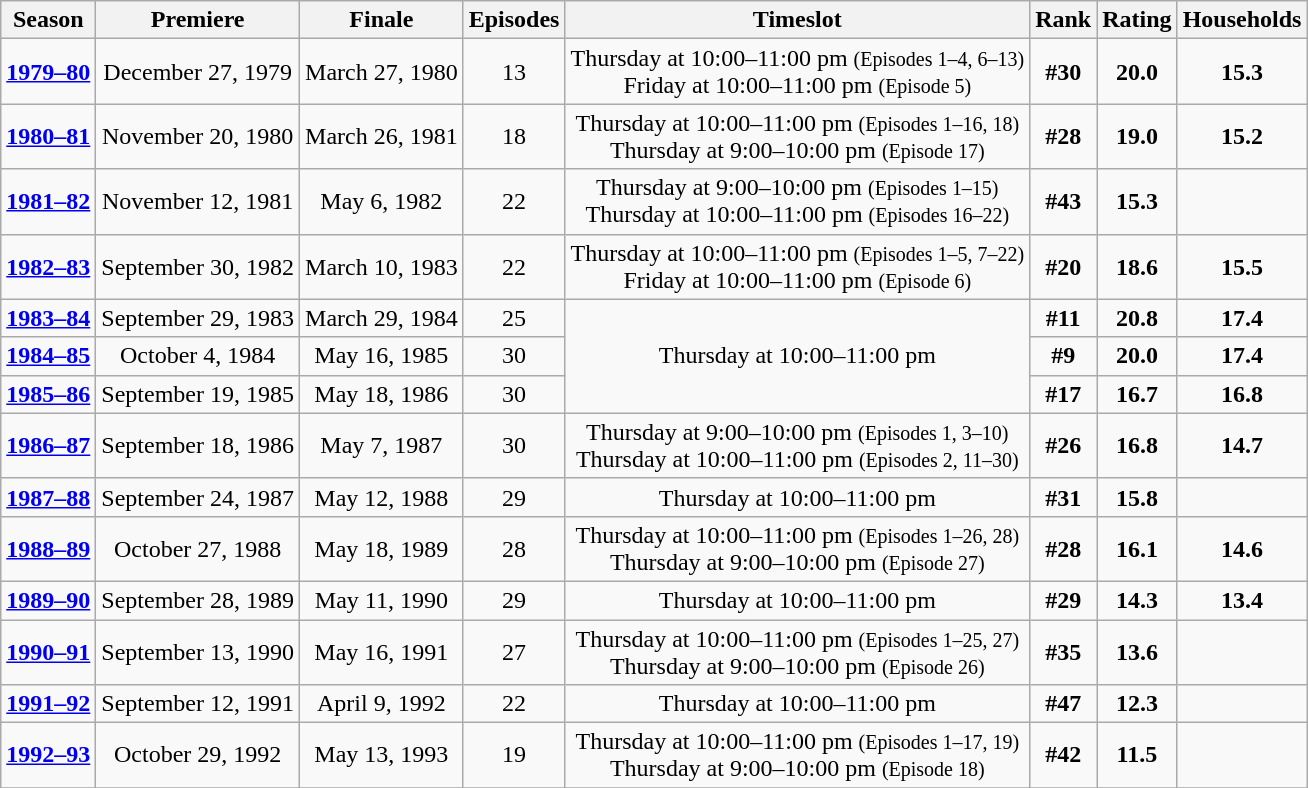<table class="wikitable" style="text-align:center">
<tr>
<th>Season</th>
<th>Premiere</th>
<th>Finale</th>
<th>Episodes</th>
<th>Timeslot</th>
<th>Rank</th>
<th>Rating</th>
<th>Households<br></th>
</tr>
<tr>
<td><strong><a href='#'>1979–80</a></strong></td>
<td>December 27, 1979</td>
<td>March 27, 1980</td>
<td>13</td>
<td>Thursday at 10:00–11:00 pm <small>(Episodes 1–4, 6–13)</small><br>Friday at 10:00–11:00 pm <small>(Episode 5)</small></td>
<td><strong>#30</strong></td>
<td><strong>20.0</strong></td>
<td><strong>15.3</strong></td>
</tr>
<tr>
<td><strong><a href='#'>1980–81</a></strong></td>
<td>November 20, 1980</td>
<td>March 26, 1981</td>
<td>18</td>
<td>Thursday at 10:00–11:00 pm <small>(Episodes 1–16, 18)</small><br>Thursday at 9:00–10:00 pm <small>(Episode 17)</small></td>
<td><strong>#28</strong></td>
<td><strong>19.0</strong></td>
<td><strong>15.2</strong></td>
</tr>
<tr>
<td><strong><a href='#'>1981–82</a></strong></td>
<td>November 12, 1981</td>
<td>May 6, 1982</td>
<td>22</td>
<td>Thursday at 9:00–10:00 pm <small>(Episodes 1–15)</small><br>Thursday at 10:00–11:00 pm <small>(Episodes 16–22)</small></td>
<td><strong>#43</strong></td>
<td><strong>15.3</strong></td>
<td></td>
</tr>
<tr>
<td><strong><a href='#'>1982–83</a></strong></td>
<td>September 30, 1982</td>
<td>March 10, 1983</td>
<td>22</td>
<td>Thursday at 10:00–11:00 pm <small>(Episodes 1–5, 7–22)</small><br>Friday at 10:00–11:00 pm <small>(Episode 6)</small></td>
<td><strong>#20</strong></td>
<td><strong>18.6</strong></td>
<td><strong>15.5</strong></td>
</tr>
<tr>
<td><strong><a href='#'>1983–84</a></strong></td>
<td>September 29, 1983</td>
<td>March 29, 1984</td>
<td>25</td>
<td rowspan="3">Thursday at 10:00–11:00 pm</td>
<td><strong>#11</strong></td>
<td><strong>20.8</strong></td>
<td><strong>17.4</strong></td>
</tr>
<tr>
<td><strong><a href='#'>1984–85</a></strong></td>
<td>October 4, 1984</td>
<td>May 16, 1985</td>
<td>30</td>
<td><strong>#9</strong></td>
<td><strong>20.0</strong></td>
<td><strong>17.4</strong></td>
</tr>
<tr>
<td><strong><a href='#'>1985–86</a></strong></td>
<td>September 19, 1985</td>
<td>May 18, 1986</td>
<td>30</td>
<td><strong>#17</strong></td>
<td><strong>16.7</strong></td>
<td><strong>16.8</strong></td>
</tr>
<tr>
<td><strong><a href='#'>1986–87</a></strong></td>
<td>September 18, 1986</td>
<td>May 7, 1987</td>
<td>30</td>
<td>Thursday at 9:00–10:00 pm <small>(Episodes 1, 3–10)</small><br>Thursday at 10:00–11:00 pm <small>(Episodes 2, 11–30)</small></td>
<td><strong>#26</strong></td>
<td><strong>16.8</strong></td>
<td><strong>14.7</strong></td>
</tr>
<tr>
<td><strong><a href='#'>1987–88</a></strong></td>
<td>September 24, 1987</td>
<td>May 12, 1988</td>
<td>29</td>
<td>Thursday at 10:00–11:00 pm</td>
<td><strong>#31</strong></td>
<td><strong>15.8</strong></td>
<td></td>
</tr>
<tr>
<td><strong><a href='#'>1988–89</a></strong></td>
<td>October 27, 1988</td>
<td>May 18, 1989</td>
<td>28</td>
<td>Thursday at 10:00–11:00 pm <small>(Episodes 1–26, 28)</small><br>Thursday at 9:00–10:00 pm <small>(Episode 27)</small></td>
<td><strong>#28</strong></td>
<td><strong>16.1</strong></td>
<td><strong>14.6</strong></td>
</tr>
<tr>
<td><strong><a href='#'>1989–90</a></strong></td>
<td>September 28, 1989</td>
<td>May 11, 1990</td>
<td>29</td>
<td>Thursday at 10:00–11:00 pm</td>
<td><strong>#29</strong></td>
<td><strong>14.3</strong></td>
<td><strong>13.4</strong></td>
</tr>
<tr>
<td><strong><a href='#'>1990–91</a></strong></td>
<td>September 13, 1990</td>
<td>May 16, 1991</td>
<td>27</td>
<td>Thursday at 10:00–11:00 pm <small>(Episodes 1–25, 27)</small><br>Thursday at 9:00–10:00 pm <small>(Episode 26)</small></td>
<td><strong>#35</strong></td>
<td><strong>13.6</strong></td>
<td></td>
</tr>
<tr>
<td><strong><a href='#'>1991–92</a></strong></td>
<td>September 12, 1991</td>
<td>April 9, 1992</td>
<td>22</td>
<td>Thursday at 10:00–11:00 pm</td>
<td><strong>#47</strong></td>
<td><strong>12.3</strong></td>
<td></td>
</tr>
<tr>
<td><strong><a href='#'>1992–93</a></strong></td>
<td>October 29, 1992</td>
<td>May 13, 1993</td>
<td>19</td>
<td>Thursday at 10:00–11:00 pm <small>(Episodes 1–17, 19)</small><br>Thursday at 9:00–10:00 pm <small>(Episode 18)</small></td>
<td><strong>#42</strong></td>
<td><strong>11.5</strong></td>
<td></td>
</tr>
<tr>
</tr>
</table>
